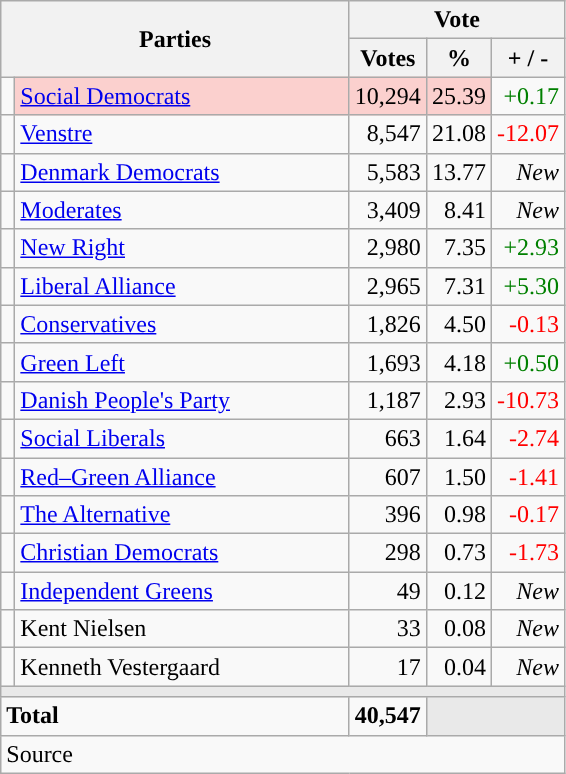<table class="wikitable" style="text-align:right;">
<tr>
<th style="text-align:centre;" rowspan="2" colspan="2" width="225">Parties</th>
<th colspan="3">Vote</th>
</tr>
<tr>
<th width="15">Votes</th>
<th width="15">%</th>
<th width="15">+ / -</th>
</tr>
<tr>
<td width="2" style="color:inherit;background:"></td>
<td bgcolor=#fbd0ce  align="left"><a href='#'>Social Democrats</a></td>
<td bgcolor=#fbd0ce>10,294</td>
<td bgcolor=#fbd0ce>25.39</td>
<td style=color:green;>+0.17</td>
</tr>
<tr>
<td width="2" style="color:inherit;background:"></td>
<td align="left"><a href='#'>Venstre</a></td>
<td>8,547</td>
<td>21.08</td>
<td style=color:red;>-12.07</td>
</tr>
<tr>
<td width="2" style="color:inherit;background:"></td>
<td align="left"><a href='#'>Denmark Democrats</a></td>
<td>5,583</td>
<td>13.77</td>
<td><em>New</em></td>
</tr>
<tr>
<td width="2" style="color:inherit;background:"></td>
<td align="left"><a href='#'>Moderates</a></td>
<td>3,409</td>
<td>8.41</td>
<td><em>New</em></td>
</tr>
<tr>
<td width="2" style="color:inherit;background:"></td>
<td align="left"><a href='#'>New Right</a></td>
<td>2,980</td>
<td>7.35</td>
<td style=color:green;>+2.93</td>
</tr>
<tr>
<td width="2" style="color:inherit;background:"></td>
<td align="left"><a href='#'>Liberal Alliance</a></td>
<td>2,965</td>
<td>7.31</td>
<td style=color:green;>+5.30</td>
</tr>
<tr>
<td width="2" style="color:inherit;background:"></td>
<td align="left"><a href='#'>Conservatives</a></td>
<td>1,826</td>
<td>4.50</td>
<td style=color:red;>-0.13</td>
</tr>
<tr>
<td width="2" style="color:inherit;background:"></td>
<td align="left"><a href='#'>Green Left</a></td>
<td>1,693</td>
<td>4.18</td>
<td style=color:green;>+0.50</td>
</tr>
<tr>
<td width="2" style="color:inherit;background:"></td>
<td align="left"><a href='#'>Danish People's Party</a></td>
<td>1,187</td>
<td>2.93</td>
<td style=color:red;>-10.73</td>
</tr>
<tr>
<td width="2" style="color:inherit;background:"></td>
<td align="left"><a href='#'>Social Liberals</a></td>
<td>663</td>
<td>1.64</td>
<td style=color:red;>-2.74</td>
</tr>
<tr>
<td width="2" style="color:inherit;background:"></td>
<td align="left"><a href='#'>Red–Green Alliance</a></td>
<td>607</td>
<td>1.50</td>
<td style=color:red;>-1.41</td>
</tr>
<tr>
<td width="2" style="color:inherit;background:"></td>
<td align="left"><a href='#'>The Alternative</a></td>
<td>396</td>
<td>0.98</td>
<td style=color:red;>-0.17</td>
</tr>
<tr>
<td width="2" style="color:inherit;background:"></td>
<td align="left"><a href='#'>Christian Democrats</a></td>
<td>298</td>
<td>0.73</td>
<td style=color:red;>-1.73</td>
</tr>
<tr>
<td width="2" style="color:inherit;background:"></td>
<td align="left"><a href='#'>Independent Greens</a></td>
<td>49</td>
<td>0.12</td>
<td><em>New</em></td>
</tr>
<tr>
<td width="2" style="color:inherit;background:"></td>
<td align="left">Kent Nielsen</td>
<td>33</td>
<td>0.08</td>
<td><em>New</em></td>
</tr>
<tr>
<td width="2" style="color:inherit;background:"></td>
<td align="left">Kenneth Vestergaard</td>
<td>17</td>
<td>0.04</td>
<td><em>New</em></td>
</tr>
<tr>
<td colspan="7" bgcolor="#E9E9E9"></td>
</tr>
<tr>
<td align="left" colspan="2"><strong>Total</strong></td>
<td><strong>40,547</strong></td>
<td bgcolor="#E9E9E9" colspan="2"></td>
</tr>
<tr>
<td align="left" colspan="6">Source</td>
</tr>
</table>
